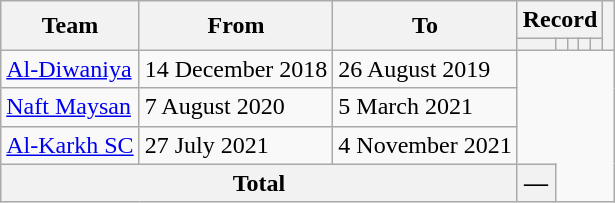<table class=wikitable style=text-align:center>
<tr>
<th rowspan=2>Team</th>
<th rowspan=2>From</th>
<th rowspan=2>To</th>
<th colspan=5>Record</th>
<th rowspan=2></th>
</tr>
<tr>
<th></th>
<th></th>
<th></th>
<th></th>
<th></th>
</tr>
<tr>
<td align=left><a href='#'>Al-Diwaniya</a></td>
<td align=left>14 December 2018</td>
<td align=left>26 August 2019<br></td>
</tr>
<tr>
<td align=left><a href='#'>Naft Maysan</a></td>
<td align=left>7 August 2020</td>
<td align=left>5 March 2021<br></td>
</tr>
<tr>
<td align=left><a href='#'>Al-Karkh SC</a></td>
<td align=left>27 July 2021</td>
<td align=left>4 November 2021<br></td>
</tr>
<tr>
<th colspan=3>Total<br></th>
<th>—</th>
</tr>
</table>
